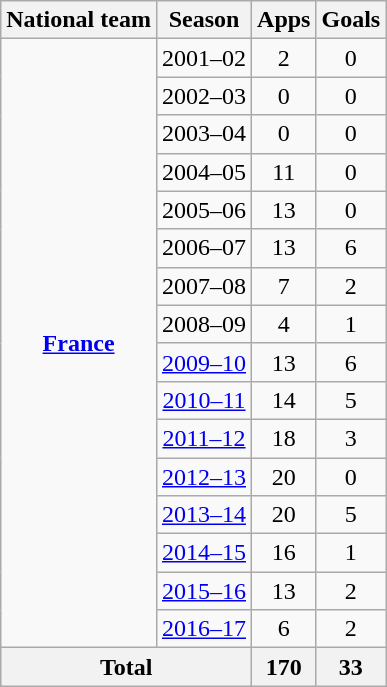<table class="wikitable" style="text-align:center">
<tr>
<th>National team</th>
<th>Season</th>
<th>Apps</th>
<th>Goals</th>
</tr>
<tr>
<td rowspan=16 valign="center"><strong><a href='#'>France</a></strong></td>
<td>2001–02</td>
<td>2</td>
<td>0</td>
</tr>
<tr>
<td>2002–03</td>
<td>0</td>
<td>0</td>
</tr>
<tr>
<td>2003–04</td>
<td>0</td>
<td>0</td>
</tr>
<tr>
<td>2004–05</td>
<td>11</td>
<td>0</td>
</tr>
<tr>
<td>2005–06</td>
<td>13</td>
<td>0</td>
</tr>
<tr>
<td>2006–07</td>
<td>13</td>
<td>6</td>
</tr>
<tr>
<td>2007–08</td>
<td>7</td>
<td>2</td>
</tr>
<tr>
<td>2008–09</td>
<td>4</td>
<td>1</td>
</tr>
<tr>
<td><a href='#'>2009–10</a></td>
<td>13</td>
<td>6</td>
</tr>
<tr>
<td><a href='#'>2010–11</a></td>
<td>14</td>
<td>5</td>
</tr>
<tr>
<td><a href='#'>2011–12</a></td>
<td>18</td>
<td>3</td>
</tr>
<tr>
<td><a href='#'>2012–13</a></td>
<td>20</td>
<td>0</td>
</tr>
<tr>
<td><a href='#'>2013–14</a></td>
<td>20</td>
<td>5</td>
</tr>
<tr>
<td><a href='#'>2014–15</a></td>
<td>16</td>
<td>1</td>
</tr>
<tr>
<td><a href='#'>2015–16</a></td>
<td>13</td>
<td>2</td>
</tr>
<tr>
<td><a href='#'>2016–17</a></td>
<td>6</td>
<td>2</td>
</tr>
<tr>
<th colspan=2>Total</th>
<th>170</th>
<th>33</th>
</tr>
</table>
